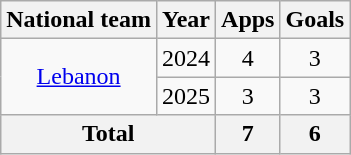<table class="wikitable" style="text-align:center">
<tr>
<th>National team</th>
<th>Year</th>
<th>Apps</th>
<th>Goals</th>
</tr>
<tr>
<td rowspan="2"><a href='#'>Lebanon</a></td>
<td>2024</td>
<td>4</td>
<td>3</td>
</tr>
<tr>
<td>2025</td>
<td>3</td>
<td>3</td>
</tr>
<tr>
<th colspan="2">Total</th>
<th>7</th>
<th>6</th>
</tr>
</table>
